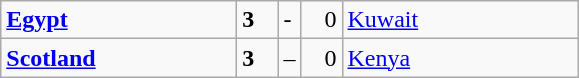<table class="wikitable">
<tr>
<td width=150> <strong><a href='#'>Egypt</a></strong></td>
<td style="width:20px; text-align:left;"><strong>3</strong></td>
<td>-</td>
<td style="width:20px; text-align:right;">0</td>
<td width=150> <a href='#'>Kuwait</a></td>
</tr>
<tr>
<td> <strong><a href='#'>Scotland</a></strong></td>
<td style="text-align:left;"><strong>3</strong></td>
<td>–</td>
<td style="text-align:right;">0</td>
<td> <a href='#'>Kenya</a></td>
</tr>
</table>
